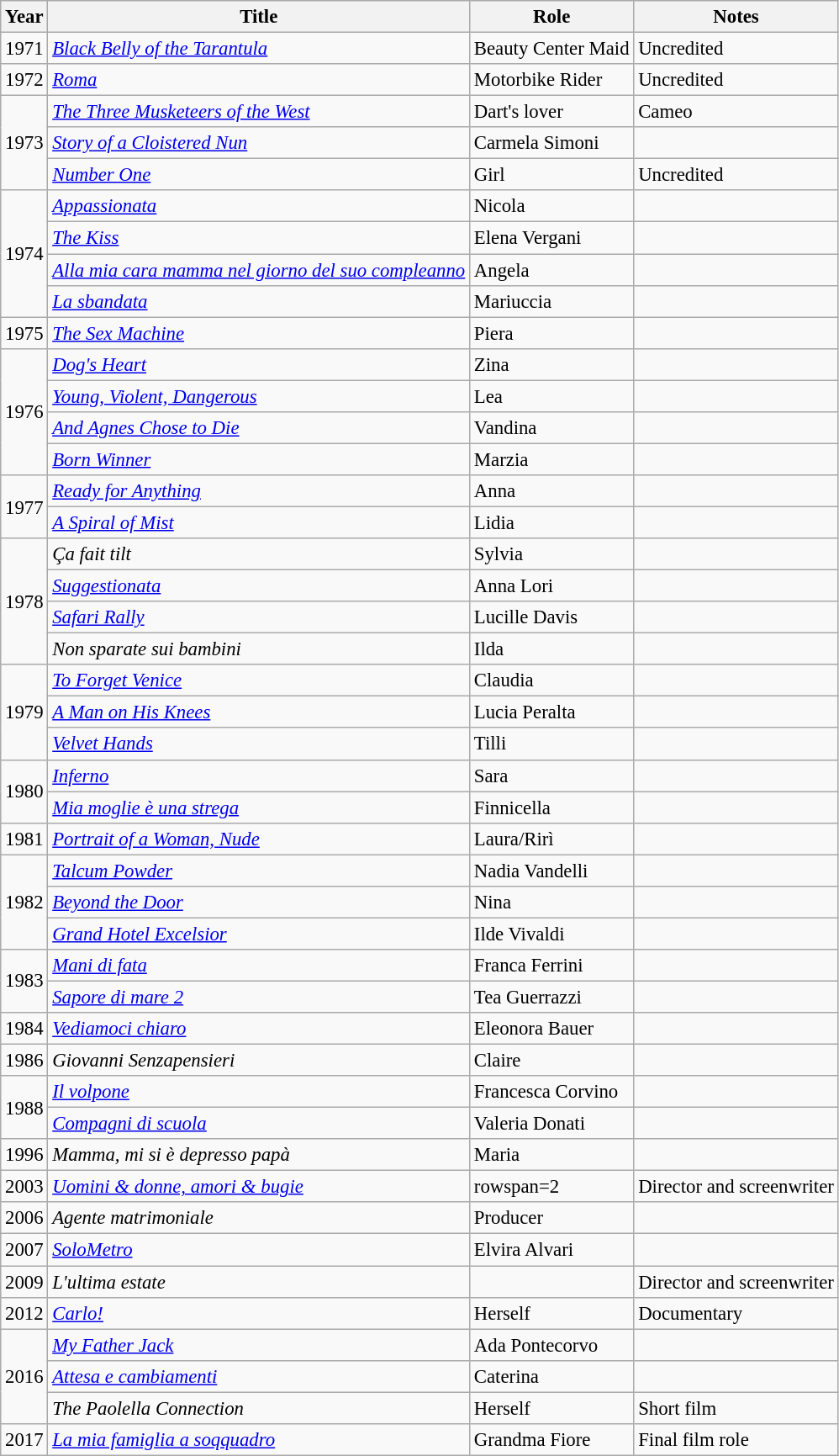<table class="wikitable" style="font-size: 95%;">
<tr>
<th>Year</th>
<th>Title</th>
<th>Role</th>
<th>Notes</th>
</tr>
<tr>
<td>1971</td>
<td><em><a href='#'>Black Belly of the Tarantula</a></em></td>
<td>Beauty Center Maid</td>
<td>Uncredited</td>
</tr>
<tr>
<td>1972</td>
<td><em><a href='#'>Roma</a></em></td>
<td>Motorbike Rider</td>
<td>Uncredited</td>
</tr>
<tr>
<td rowspan=3>1973</td>
<td><em><a href='#'>The Three Musketeers of the West</a></em></td>
<td>Dart's lover</td>
<td>Cameo</td>
</tr>
<tr>
<td><em><a href='#'>Story of a Cloistered Nun</a></em></td>
<td>Carmela Simoni</td>
<td></td>
</tr>
<tr>
<td><em><a href='#'>Number One</a></em></td>
<td>Girl</td>
<td>Uncredited</td>
</tr>
<tr>
<td rowspan=4>1974</td>
<td><em><a href='#'>Appassionata</a></em></td>
<td>Nicola</td>
<td></td>
</tr>
<tr>
<td><em><a href='#'>The Kiss</a></em></td>
<td>Elena Vergani</td>
<td></td>
</tr>
<tr>
<td><em><a href='#'>Alla mia cara mamma nel giorno del suo compleanno</a></em></td>
<td>Angela</td>
<td></td>
</tr>
<tr>
<td><em><a href='#'>La sbandata</a></em></td>
<td>Mariuccia</td>
<td></td>
</tr>
<tr>
<td>1975</td>
<td><em><a href='#'>The Sex Machine</a></em></td>
<td>Piera</td>
<td></td>
</tr>
<tr>
<td rowspan=4>1976</td>
<td><em><a href='#'>Dog's Heart</a></em></td>
<td>Zina</td>
<td></td>
</tr>
<tr>
<td><em><a href='#'>Young, Violent, Dangerous</a></em></td>
<td>Lea</td>
<td></td>
</tr>
<tr>
<td><em><a href='#'>And Agnes Chose to Die</a></em></td>
<td>Vandina</td>
<td></td>
</tr>
<tr>
<td><em><a href='#'>Born Winner</a></em></td>
<td>Marzia</td>
<td></td>
</tr>
<tr>
<td rowspan=2>1977</td>
<td><em><a href='#'>Ready for Anything</a></em></td>
<td>Anna</td>
<td></td>
</tr>
<tr>
<td><em><a href='#'>A Spiral of Mist</a></em></td>
<td>Lidia</td>
<td></td>
</tr>
<tr>
<td rowspan=4>1978</td>
<td><em>Ça fait tilt</em></td>
<td>Sylvia</td>
<td></td>
</tr>
<tr>
<td><em><a href='#'>Suggestionata</a></em></td>
<td>Anna Lori</td>
<td></td>
</tr>
<tr>
<td><em><a href='#'>Safari Rally</a></em></td>
<td>Lucille Davis</td>
<td></td>
</tr>
<tr>
<td><em>Non sparate sui bambini</em></td>
<td>Ilda</td>
<td></td>
</tr>
<tr>
<td rowspan=3>1979</td>
<td><em><a href='#'>To Forget Venice</a></em></td>
<td>Claudia</td>
<td></td>
</tr>
<tr>
<td><em><a href='#'>A Man on His Knees</a></em></td>
<td>Lucia Peralta</td>
<td></td>
</tr>
<tr>
<td><em><a href='#'>Velvet Hands</a></em></td>
<td>Tilli</td>
<td></td>
</tr>
<tr>
<td rowspan=2>1980</td>
<td><em><a href='#'>Inferno</a></em></td>
<td>Sara</td>
<td></td>
</tr>
<tr>
<td><em><a href='#'>Mia moglie è una strega</a></em></td>
<td>Finnicella</td>
<td></td>
</tr>
<tr>
<td>1981</td>
<td><em><a href='#'>Portrait of a Woman, Nude</a></em></td>
<td>Laura/Rirì</td>
<td></td>
</tr>
<tr>
<td rowspan=3>1982</td>
<td><em><a href='#'>Talcum Powder</a></em></td>
<td>Nadia Vandelli</td>
<td></td>
</tr>
<tr>
<td><em><a href='#'>Beyond the Door</a></em></td>
<td>Nina</td>
<td></td>
</tr>
<tr>
<td><em><a href='#'>Grand Hotel Excelsior</a></em></td>
<td>Ilde Vivaldi</td>
<td></td>
</tr>
<tr>
<td rowspan=2>1983</td>
<td><em><a href='#'>Mani di fata</a></em></td>
<td>Franca Ferrini</td>
<td></td>
</tr>
<tr>
<td><em><a href='#'>Sapore di mare 2</a></em></td>
<td>Tea Guerrazzi</td>
<td></td>
</tr>
<tr>
<td>1984</td>
<td><em><a href='#'>Vediamoci chiaro</a></em></td>
<td>Eleonora Bauer</td>
<td></td>
</tr>
<tr>
<td>1986</td>
<td><em>Giovanni Senzapensieri</em></td>
<td>Claire</td>
<td></td>
</tr>
<tr>
<td rowspan=2>1988</td>
<td><em><a href='#'>Il volpone</a></em></td>
<td>Francesca Corvino</td>
<td></td>
</tr>
<tr>
<td><em><a href='#'>Compagni di scuola</a></em></td>
<td>Valeria Donati</td>
<td></td>
</tr>
<tr>
<td>1996</td>
<td><em>Mamma, mi si è depresso papà</em></td>
<td>Maria</td>
<td></td>
</tr>
<tr>
<td>2003</td>
<td><em><a href='#'> Uomini & donne, amori & bugie</a></em></td>
<td>rowspan=2 </td>
<td>Director and screenwriter</td>
</tr>
<tr>
<td>2006</td>
<td><em>Agente matrimoniale</em></td>
<td>Producer</td>
</tr>
<tr>
<td>2007</td>
<td><em><a href='#'>SoloMetro</a></em></td>
<td>Elvira Alvari</td>
<td></td>
</tr>
<tr>
<td>2009</td>
<td><em>L'ultima estate</em></td>
<td></td>
<td>Director and screenwriter</td>
</tr>
<tr>
<td>2012</td>
<td><em><a href='#'>Carlo!</a></em></td>
<td>Herself</td>
<td>Documentary</td>
</tr>
<tr>
<td rowspan=3>2016</td>
<td><em><a href='#'>My Father Jack</a></em></td>
<td>Ada Pontecorvo</td>
<td></td>
</tr>
<tr>
<td><em><a href='#'>Attesa e cambiamenti</a></em></td>
<td>Caterina</td>
<td></td>
</tr>
<tr>
<td><em>The Paolella Connection</em></td>
<td>Herself</td>
<td>Short film</td>
</tr>
<tr>
<td>2017</td>
<td><em><a href='#'>La mia famiglia a soqquadro</a></em></td>
<td>Grandma Fiore</td>
<td>Final film role</td>
</tr>
</table>
